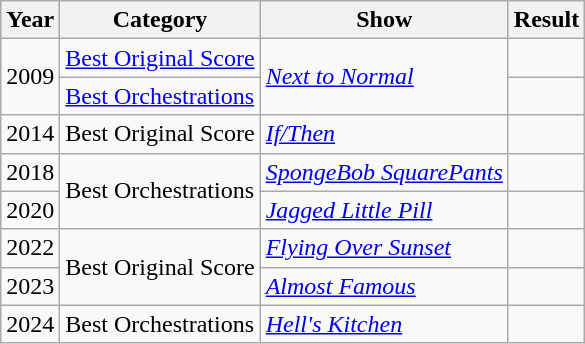<table class="wikitable">
<tr>
<th>Year</th>
<th>Category</th>
<th>Show</th>
<th>Result</th>
</tr>
<tr>
<td rowspan="2">2009</td>
<td><a href='#'>Best Original Score</a></td>
<td rowspan="2"><em><a href='#'>Next to Normal</a></em></td>
<td></td>
</tr>
<tr>
<td><a href='#'>Best Orchestrations</a></td>
<td></td>
</tr>
<tr>
<td>2014</td>
<td>Best Original Score</td>
<td><em><a href='#'>If/Then</a></em></td>
<td></td>
</tr>
<tr>
<td>2018</td>
<td rowspan="2">Best Orchestrations</td>
<td><em><a href='#'>SpongeBob SquarePants</a></em></td>
<td></td>
</tr>
<tr>
<td>2020</td>
<td><em><a href='#'>Jagged Little Pill</a></em></td>
<td></td>
</tr>
<tr>
<td>2022</td>
<td rowspan="2">Best Original Score</td>
<td><em><a href='#'>Flying Over Sunset</a></em></td>
<td></td>
</tr>
<tr>
<td>2023</td>
<td><em><a href='#'>Almost Famous</a></em></td>
<td></td>
</tr>
<tr>
<td>2024</td>
<td>Best Orchestrations</td>
<td><em><a href='#'>Hell's Kitchen</a></em></td>
<td></td>
</tr>
</table>
